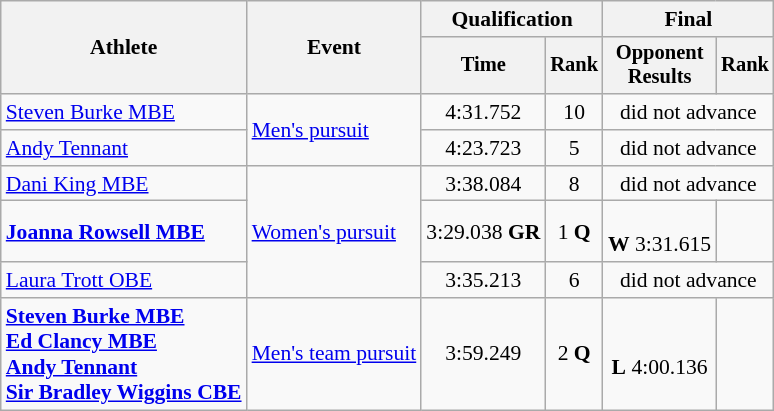<table class="wikitable" style="font-size:90%;">
<tr>
<th rowspan=2>Athlete</th>
<th rowspan=2>Event</th>
<th colspan=2>Qualification</th>
<th colspan=2>Final</th>
</tr>
<tr style="font-size:95%">
<th>Time</th>
<th>Rank</th>
<th>Opponent<br>Results</th>
<th>Rank</th>
</tr>
<tr align=center>
<td align=left><a href='#'>Steven Burke MBE</a></td>
<td style="text-align:left;" rowspan="2"><a href='#'>Men's pursuit</a></td>
<td>4:31.752</td>
<td>10</td>
<td colspan="2">did not advance</td>
</tr>
<tr align=center>
<td align=left><a href='#'>Andy Tennant</a></td>
<td>4:23.723</td>
<td>5</td>
<td colspan="2">did not advance</td>
</tr>
<tr align=center>
<td align=left><a href='#'>Dani King MBE</a></td>
<td style="text-align:left;" rowspan="3"><a href='#'>Women's pursuit</a></td>
<td>3:38.084</td>
<td>8</td>
<td colspan="2">did not advance</td>
</tr>
<tr align=center>
<td align=left><strong><a href='#'>Joanna Rowsell MBE</a></strong></td>
<td>3:29.038 <strong>GR</strong></td>
<td>1 <strong>Q</strong></td>
<td><br><strong>W</strong> 3:31.615</td>
<td></td>
</tr>
<tr align=center>
<td align=left><a href='#'>Laura Trott OBE</a></td>
<td>3:35.213</td>
<td>6</td>
<td colspan="2">did not advance</td>
</tr>
<tr align=center>
<td align=left><strong><a href='#'>Steven Burke MBE</a><br><a href='#'>Ed Clancy MBE</a><br><a href='#'>Andy Tennant</a><br><a href='#'>Sir Bradley Wiggins CBE</a></strong></td>
<td align=left><a href='#'>Men's team pursuit</a></td>
<td>3:59.249</td>
<td>2 <strong>Q</strong></td>
<td><br><strong>L</strong> 4:00.136</td>
<td></td>
</tr>
</table>
